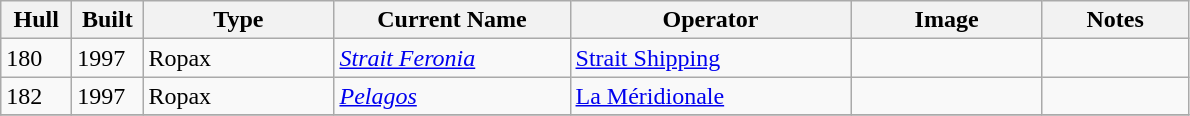<table class="wikitable sortable">
<tr>
<th scope="col" width="40pt">Hull</th>
<th scope="col" width="40pt">Built</th>
<th scope="col" width="120pt">Type</th>
<th scope="col" width="150pt">Current Name</th>
<th scope="col" width="180pt">Operator</th>
<th scope="col" width="120pt">Image</th>
<th scope="col" width="90pt">Notes</th>
</tr>
<tr>
<td>180</td>
<td>1997</td>
<td>Ropax</td>
<td><a href='#'><em>Strait Feronia</em></a></td>
<td><a href='#'>Strait Shipping</a></td>
<td></td>
<td></td>
</tr>
<tr>
<td>182</td>
<td>1997</td>
<td>Ropax</td>
<td><a href='#'><em>Pelagos</em></a></td>
<td><a href='#'>La Méridionale</a></td>
<td></td>
<td></td>
</tr>
<tr>
</tr>
</table>
